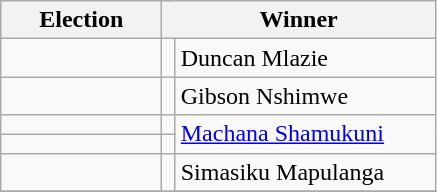<table class=wikitable>
<tr>
<th width=100>Election</th>
<th width=175 colspan=2>Winner</th>
</tr>
<tr>
<td></td>
<td bgcolor=></td>
<td>Duncan Mlazie</td>
</tr>
<tr>
<td></td>
<td bgcolor=></td>
<td>Gibson Nshimwe</td>
</tr>
<tr>
<td></td>
<td bgcolor=></td>
<td rowspan=2><a href='#'>Machana Shamukuni</a></td>
</tr>
<tr>
<td></td>
<td bgcolor=></td>
</tr>
<tr>
<td></td>
<td bgcolor=></td>
<td>Simasiku Mapulanga</td>
</tr>
<tr>
</tr>
</table>
